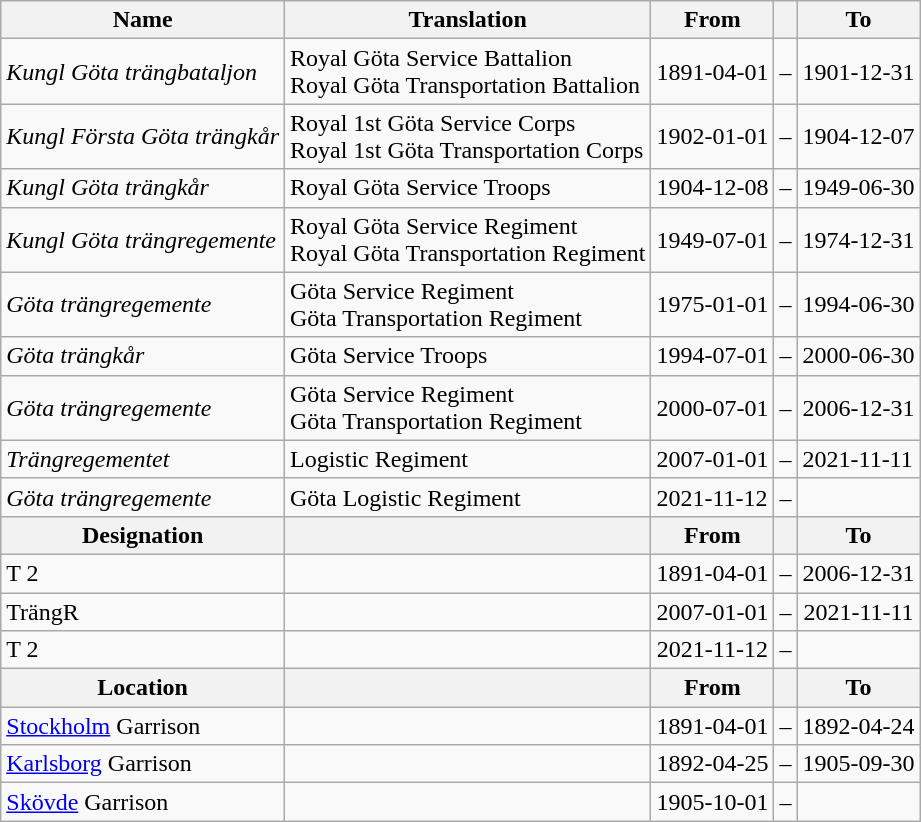<table class="wikitable">
<tr>
<th style="font-weight:bold;">Name</th>
<th style="font-weight:bold;">Translation</th>
<th style="text-align: center; font-weight:bold;">From</th>
<th></th>
<th style="text-align: center; font-weight:bold;">To</th>
</tr>
<tr>
<td style="font-style:italic;">Kungl Göta trängbataljon</td>
<td>Royal Göta Service Battalion<br>Royal Göta Transportation Battalion</td>
<td>1891-04-01</td>
<td>–</td>
<td>1901-12-31</td>
</tr>
<tr>
<td style="font-style:italic;">Kungl Första Göta trängkår</td>
<td>Royal 1st Göta Service Corps<br>Royal 1st Göta Transportation Corps</td>
<td>1902-01-01</td>
<td>–</td>
<td>1904-12-07</td>
</tr>
<tr>
<td style="font-style:italic;">Kungl Göta trängkår</td>
<td>Royal Göta Service Troops</td>
<td>1904-12-08</td>
<td>–</td>
<td>1949-06-30</td>
</tr>
<tr>
<td style="font-style:italic;">Kungl Göta trängregemente</td>
<td>Royal Göta Service Regiment<br>Royal Göta Transportation Regiment</td>
<td>1949-07-01</td>
<td>–</td>
<td>1974-12-31</td>
</tr>
<tr>
<td style="font-style:italic;">Göta trängregemente</td>
<td>Göta Service Regiment<br>Göta Transportation Regiment</td>
<td>1975-01-01</td>
<td>–</td>
<td>1994-06-30</td>
</tr>
<tr>
<td style="font-style:italic;">Göta trängkår</td>
<td>Göta Service Troops</td>
<td>1994-07-01</td>
<td>–</td>
<td>2000-06-30</td>
</tr>
<tr>
<td style="font-style:italic;">Göta trängregemente</td>
<td>Göta Service Regiment<br>Göta Transportation Regiment</td>
<td>2000-07-01</td>
<td>–</td>
<td>2006-12-31</td>
</tr>
<tr>
<td style="font-style:italic;">Trängregementet</td>
<td>Logistic Regiment</td>
<td>2007-01-01</td>
<td>–</td>
<td>2021-11-11</td>
</tr>
<tr>
<td style="font-style:italic;">Göta trängregemente</td>
<td>Göta Logistic Regiment</td>
<td>2021-11-12</td>
<td>–</td>
<td></td>
</tr>
<tr>
<th style="font-weight:bold;">Designation</th>
<th style="font-weight:bold;"></th>
<th style="text-align: center; font-weight:bold;">From</th>
<th></th>
<th style="text-align: center; font-weight:bold;">To</th>
</tr>
<tr>
<td>T 2</td>
<td></td>
<td style="text-align: center;">1891-04-01</td>
<td style="text-align: center;">–</td>
<td style="text-align: center;">2006-12-31</td>
</tr>
<tr>
<td>TrängR</td>
<td></td>
<td style="text-align: center;">2007-01-01</td>
<td style="text-align: center;">–</td>
<td style="text-align: center;">2021-11-11</td>
</tr>
<tr>
<td>T 2</td>
<td></td>
<td style="text-align: center;">2021-11-12</td>
<td style="text-align: center;">–</td>
<td style="text-align: center;"></td>
</tr>
<tr>
<th style="font-weight:bold;">Location</th>
<th style="font-weight:bold;"></th>
<th style="text-align: center; font-weight:bold;">From</th>
<th></th>
<th style="text-align: center; font-weight:bold;">To</th>
</tr>
<tr>
<td><a href='#'>Stockholm</a> Garrison</td>
<td></td>
<td style="text-align: center;">1891-04-01</td>
<td style="text-align: center;">–</td>
<td style="text-align: center;">1892-04-24</td>
</tr>
<tr>
<td><a href='#'>Karlsborg</a> Garrison</td>
<td></td>
<td style="text-align: center;">1892-04-25</td>
<td style="text-align: center;">–</td>
<td style="text-align: center;">1905-09-30</td>
</tr>
<tr>
<td><a href='#'>Skövde</a> Garrison</td>
<td></td>
<td style="text-align: center;">1905-10-01</td>
<td style="text-align: center;">–</td>
<td style="text-align: center;"></td>
</tr>
</table>
